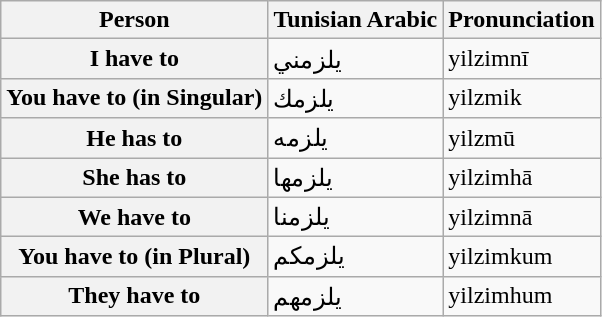<table class="wikitable">
<tr>
<th>Person</th>
<th>Tunisian Arabic</th>
<th>Pronunciation</th>
</tr>
<tr>
<th>I have to</th>
<td>يلزمني</td>
<td>yilzimnī</td>
</tr>
<tr>
<th>You have to (in Singular)</th>
<td>يلزمك</td>
<td>yilzmik</td>
</tr>
<tr>
<th>He has to</th>
<td>يلزمه</td>
<td>yilzmū</td>
</tr>
<tr>
<th>She has to</th>
<td>يلزمها</td>
<td>yilzimhā</td>
</tr>
<tr>
<th>We have to</th>
<td>يلزمنا</td>
<td>yilzimnā</td>
</tr>
<tr>
<th>You have to (in Plural)</th>
<td>يلزمكم</td>
<td>yilzimkum</td>
</tr>
<tr>
<th>They have to</th>
<td>يلزمهم</td>
<td>yilzimhum</td>
</tr>
</table>
